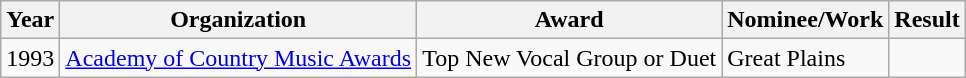<table class="wikitable">
<tr>
<th>Year</th>
<th>Organization</th>
<th>Award</th>
<th>Nominee/Work</th>
<th>Result</th>
</tr>
<tr>
<td>1993</td>
<td><a href='#'>Academy of Country Music Awards</a></td>
<td>Top New Vocal Group or Duet</td>
<td>Great Plains</td>
<td></td>
</tr>
</table>
